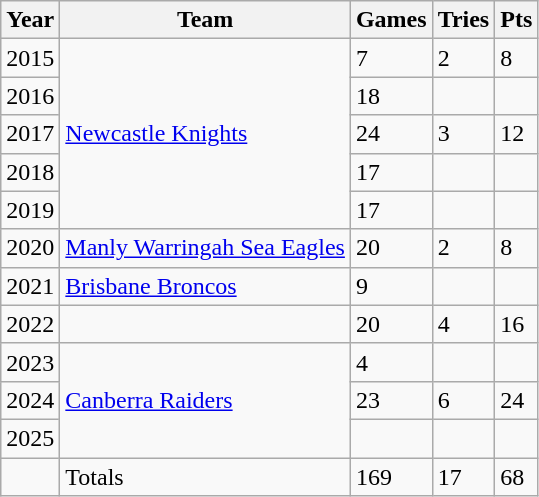<table class="wikitable">
<tr>
<th>Year</th>
<th>Team</th>
<th>Games</th>
<th>Tries</th>
<th>Pts</th>
</tr>
<tr>
<td>2015</td>
<td rowspan="5"> <a href='#'>Newcastle Knights</a></td>
<td>7</td>
<td>2</td>
<td>8</td>
</tr>
<tr>
<td>2016</td>
<td>18</td>
<td></td>
<td></td>
</tr>
<tr>
<td>2017</td>
<td>24</td>
<td>3</td>
<td>12</td>
</tr>
<tr>
<td>2018</td>
<td>17</td>
<td></td>
<td></td>
</tr>
<tr>
<td>2019</td>
<td>17</td>
<td></td>
<td></td>
</tr>
<tr>
<td>2020</td>
<td> <a href='#'>Manly Warringah Sea Eagles</a></td>
<td>20</td>
<td>2</td>
<td>8</td>
</tr>
<tr>
<td>2021</td>
<td> <a href='#'>Brisbane Broncos</a></td>
<td>9</td>
<td></td>
<td></td>
</tr>
<tr>
<td>2022</td>
<td></td>
<td>20</td>
<td>4</td>
<td>16</td>
</tr>
<tr>
<td>2023</td>
<td rowspan="3"> <a href='#'>Canberra Raiders</a></td>
<td>4</td>
<td></td>
<td></td>
</tr>
<tr>
<td>2024</td>
<td>23</td>
<td>6</td>
<td>24</td>
</tr>
<tr>
<td>2025</td>
<td></td>
<td></td>
<td></td>
</tr>
<tr>
<td></td>
<td>Totals</td>
<td>169</td>
<td>17</td>
<td>68</td>
</tr>
</table>
